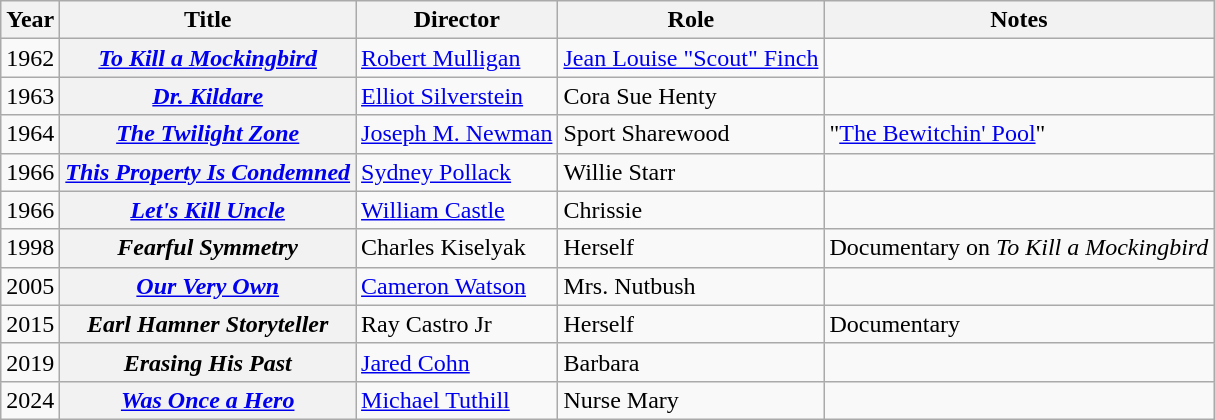<table class="wikitable sortable plainrowheaders">
<tr>
<th scope="col">Year</th>
<th scope="col">Title</th>
<th scope="col">Director</th>
<th scope="col">Role</th>
<th scope="col" class="unsortable">Notes</th>
</tr>
<tr>
<td>1962</td>
<th scope="row"><em><a href='#'>To Kill a Mockingbird</a></em></th>
<td><a href='#'>Robert Mulligan</a></td>
<td><a href='#'>Jean Louise "Scout" Finch</a></td>
<td></td>
</tr>
<tr>
<td>1963</td>
<th scope="row"><em><a href='#'>Dr. Kildare</a></em></th>
<td><a href='#'>Elliot Silverstein</a></td>
<td>Cora Sue Henty</td>
<td></td>
</tr>
<tr>
<td>1964</td>
<th scope="row"><em><a href='#'>The Twilight Zone</a></em></th>
<td><a href='#'>Joseph M. Newman</a></td>
<td>Sport Sharewood</td>
<td>"<a href='#'>The Bewitchin' Pool</a>"</td>
</tr>
<tr>
<td>1966</td>
<th scope="row"><em><a href='#'>This Property Is Condemned</a></em></th>
<td><a href='#'>Sydney Pollack</a></td>
<td>Willie Starr</td>
<td></td>
</tr>
<tr>
<td>1966</td>
<th scope="row"><em><a href='#'>Let's Kill Uncle</a></em></th>
<td><a href='#'>William Castle</a></td>
<td>Chrissie</td>
<td></td>
</tr>
<tr>
<td>1998</td>
<th scope="row"><em>Fearful Symmetry</em></th>
<td>Charles Kiselyak</td>
<td>Herself</td>
<td>Documentary on <em>To Kill a Mockingbird</em></td>
</tr>
<tr>
<td>2005</td>
<th scope="row"><em><a href='#'>Our Very Own</a></em></th>
<td><a href='#'>Cameron Watson</a></td>
<td>Mrs. Nutbush</td>
<td></td>
</tr>
<tr>
<td>2015</td>
<th scope="row"><em>Earl Hamner Storyteller</em></th>
<td>Ray Castro Jr</td>
<td>Herself</td>
<td>Documentary</td>
</tr>
<tr>
<td>2019</td>
<th scope="row"><em>Erasing His Past</em></th>
<td><a href='#'>Jared Cohn</a></td>
<td>Barbara</td>
<td></td>
</tr>
<tr>
<td>2024</td>
<th scope="row"><em><a href='#'>Was Once a Hero</a></em></th>
<td><a href='#'>Michael Tuthill</a></td>
<td>Nurse Mary</td>
<td></td>
</tr>
</table>
